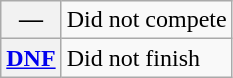<table class="wikitable">
<tr>
<th scope="row">—</th>
<td>Did not compete</td>
</tr>
<tr>
<th scope="row"><a href='#'>DNF</a></th>
<td>Did not finish</td>
</tr>
</table>
